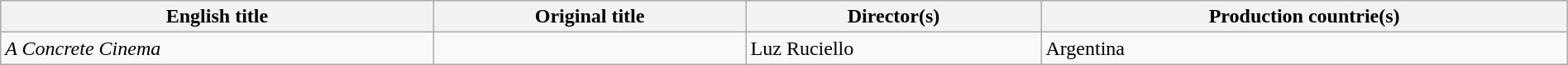<table class="sortable wikitable" style="width:100%; margin-bottom:4px" cellpadding="5">
<tr>
<th scope="col">English title</th>
<th scope="col">Original title</th>
<th scope="col">Director(s)</th>
<th scope="col">Production countrie(s)</th>
</tr>
<tr>
<td><em>A Concrete Cinema</em></td>
<td></td>
<td>Luz Ruciello</td>
<td>Argentina</td>
</tr>
</table>
